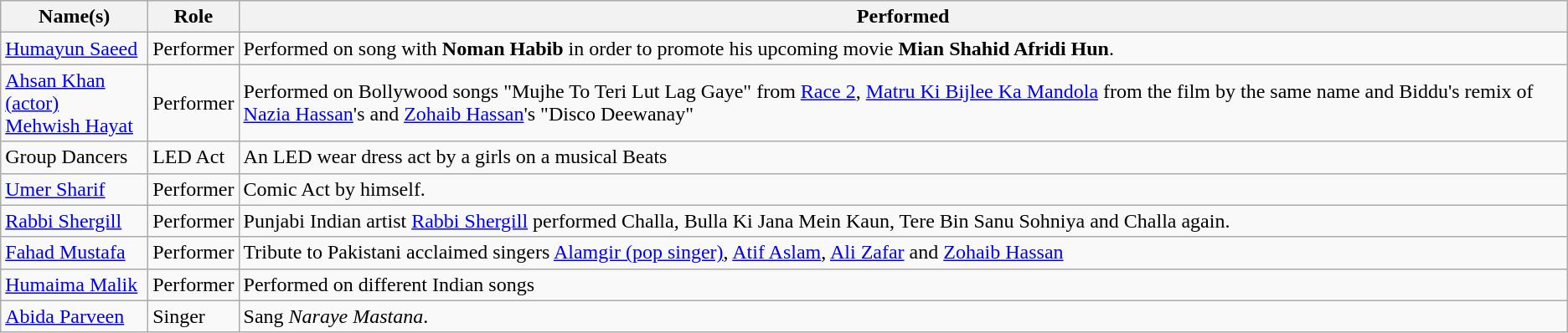<table class="wikitable">
<tr>
<th>Name(s)</th>
<th>Role</th>
<th>Performed</th>
</tr>
<tr>
<td><a href='#'>Humayun Saeed</a></td>
<td>Performer</td>
<td>Performed on song with <strong>Noman Habib</strong> in order to promote his upcoming movie <strong>Mian Shahid Afridi Hun</strong>.</td>
</tr>
<tr>
<td><a href='#'>Ahsan Khan (actor)</a><br> <a href='#'>Mehwish Hayat</a></td>
<td>Performer</td>
<td>Performed on Bollywood songs "Mujhe To Teri Lut Lag Gaye" from <a href='#'>Race 2</a>, <a href='#'>Matru Ki Bijlee Ka Mandola</a> from the film by the same name and Biddu's remix of <a href='#'>Nazia Hassan</a>'s and <a href='#'>Zohaib Hassan</a>'s "Disco Deewanay"</td>
</tr>
<tr>
<td>Group Dancers</td>
<td>LED Act</td>
<td>An LED wear dress act by a girls on a musical Beats</td>
</tr>
<tr>
<td><a href='#'>Umer Sharif</a></td>
<td>Performer</td>
<td>Comic Act by himself.</td>
</tr>
<tr>
<td><a href='#'>Rabbi Shergill</a></td>
<td>Performer</td>
<td>Punjabi Indian artist <a href='#'>Rabbi Shergill</a> performed  Challa,  Bulla Ki Jana Mein Kaun, Tere Bin Sanu Sohniya and Challa again.</td>
</tr>
<tr>
<td><a href='#'>Fahad Mustafa</a></td>
<td>Performer</td>
<td>Tribute to Pakistani acclaimed singers <a href='#'>Alamgir (pop singer)</a>, <a href='#'>Atif Aslam</a>, <a href='#'>Ali Zafar</a> and <a href='#'>Zohaib Hassan</a></td>
</tr>
<tr>
<td><a href='#'>Humaima Malik</a></td>
<td>Performer</td>
<td>Performed on different Indian songs</td>
</tr>
<tr>
<td><a href='#'>Abida Parveen</a></td>
<td>Singer</td>
<td>Sang <em>Naraye Mastana</em>.</td>
</tr>
</table>
